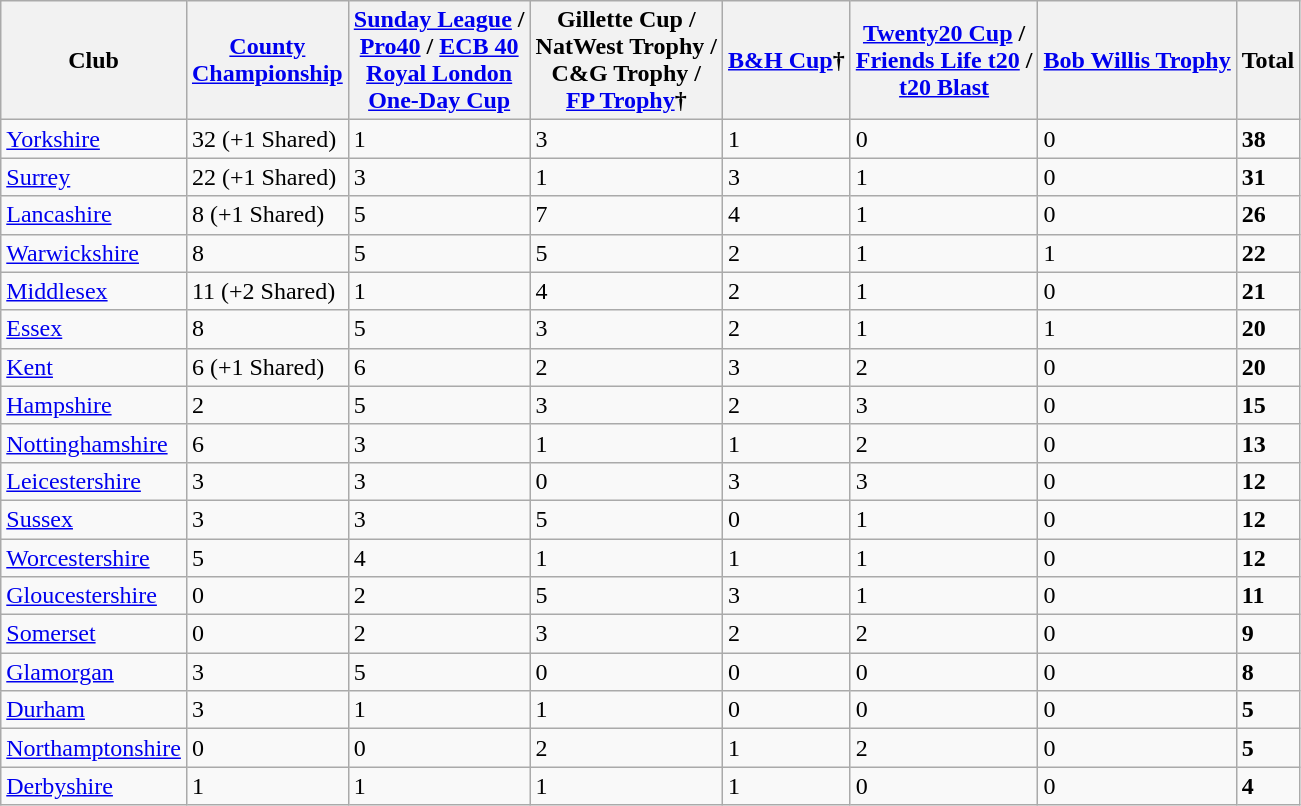<table class="wikitable sortable">
<tr>
<th>Club</th>
<th><a href='#'>County</a><br><a href='#'>Championship</a></th>
<th><a href='#'>Sunday League</a> /  <br><a href='#'>Pro40</a> / <a href='#'>ECB 40</a> <br><a href='#'>Royal London<br>One-Day Cup</a></th>
<th>Gillette Cup /<br>NatWest Trophy /<br> C&G Trophy / <br><a href='#'>FP Trophy</a>†</th>
<th><a href='#'>B&H Cup</a>†</th>
<th><a href='#'>Twenty20 Cup</a> / <br><a href='#'>Friends Life t20</a> /<br><a href='#'>t20 Blast</a></th>
<th><a href='#'>Bob Willis Trophy</a></th>
<th>Total</th>
</tr>
<tr>
<td><a href='#'>Yorkshire</a></td>
<td>32 (+1 Shared)</td>
<td>1</td>
<td>3</td>
<td>1</td>
<td>0</td>
<td>0</td>
<td><strong>38</strong></td>
</tr>
<tr>
<td><a href='#'>Surrey</a></td>
<td>22 (+1 Shared)</td>
<td>3</td>
<td>1</td>
<td>3</td>
<td>1</td>
<td>0</td>
<td><strong>31</strong></td>
</tr>
<tr>
<td><a href='#'>Lancashire</a></td>
<td>8 (+1 Shared)</td>
<td>5</td>
<td>7</td>
<td>4</td>
<td>1</td>
<td>0</td>
<td><strong>26</strong></td>
</tr>
<tr>
<td><a href='#'>Warwickshire</a></td>
<td>8</td>
<td>5</td>
<td>5</td>
<td>2</td>
<td>1</td>
<td>1</td>
<td><strong>22</strong></td>
</tr>
<tr>
<td><a href='#'>Middlesex</a></td>
<td>11 (+2 Shared)</td>
<td>1</td>
<td>4</td>
<td>2</td>
<td>1</td>
<td>0</td>
<td><strong>21</strong></td>
</tr>
<tr>
<td><a href='#'>Essex</a></td>
<td>8</td>
<td>5</td>
<td>3</td>
<td>2</td>
<td>1</td>
<td>1</td>
<td><strong>20</strong></td>
</tr>
<tr>
<td><a href='#'>Kent</a></td>
<td>6 (+1 Shared)</td>
<td>6</td>
<td>2</td>
<td>3</td>
<td>2</td>
<td>0</td>
<td><strong>20</strong></td>
</tr>
<tr>
<td><a href='#'>Hampshire</a></td>
<td>2</td>
<td>5</td>
<td>3</td>
<td>2</td>
<td>3</td>
<td>0</td>
<td><strong>15</strong></td>
</tr>
<tr>
<td><a href='#'>Nottinghamshire</a></td>
<td>6</td>
<td>3</td>
<td>1</td>
<td>1</td>
<td>2</td>
<td>0</td>
<td><strong>13</strong></td>
</tr>
<tr>
<td><a href='#'>Leicestershire</a></td>
<td>3</td>
<td>3</td>
<td>0</td>
<td>3</td>
<td>3</td>
<td>0</td>
<td><strong>12</strong></td>
</tr>
<tr>
<td><a href='#'>Sussex</a></td>
<td>3</td>
<td>3</td>
<td>5</td>
<td>0</td>
<td>1</td>
<td>0</td>
<td><strong>12</strong></td>
</tr>
<tr>
<td><a href='#'>Worcestershire</a></td>
<td>5</td>
<td>4</td>
<td>1</td>
<td>1</td>
<td>1</td>
<td>0</td>
<td><strong>12</strong></td>
</tr>
<tr>
<td><a href='#'>Gloucestershire</a></td>
<td>0</td>
<td>2</td>
<td>5</td>
<td>3</td>
<td>1</td>
<td>0</td>
<td><strong>11</strong></td>
</tr>
<tr>
<td><a href='#'>Somerset</a></td>
<td>0</td>
<td>2</td>
<td>3</td>
<td>2</td>
<td>2</td>
<td>0</td>
<td><strong>9</strong></td>
</tr>
<tr>
<td><a href='#'>Glamorgan</a></td>
<td>3</td>
<td>5</td>
<td>0</td>
<td>0</td>
<td>0</td>
<td>0</td>
<td><strong>8</strong></td>
</tr>
<tr>
<td><a href='#'>Durham</a></td>
<td>3</td>
<td>1</td>
<td>1</td>
<td>0</td>
<td>0</td>
<td>0</td>
<td><strong>5</strong></td>
</tr>
<tr>
<td><a href='#'>Northamptonshire</a></td>
<td>0</td>
<td>0</td>
<td>2</td>
<td>1</td>
<td>2</td>
<td>0</td>
<td><strong>5</strong></td>
</tr>
<tr>
<td><a href='#'>Derbyshire</a></td>
<td>1</td>
<td>1</td>
<td>1</td>
<td>1</td>
<td>0</td>
<td>0</td>
<td><strong>4</strong></td>
</tr>
</table>
